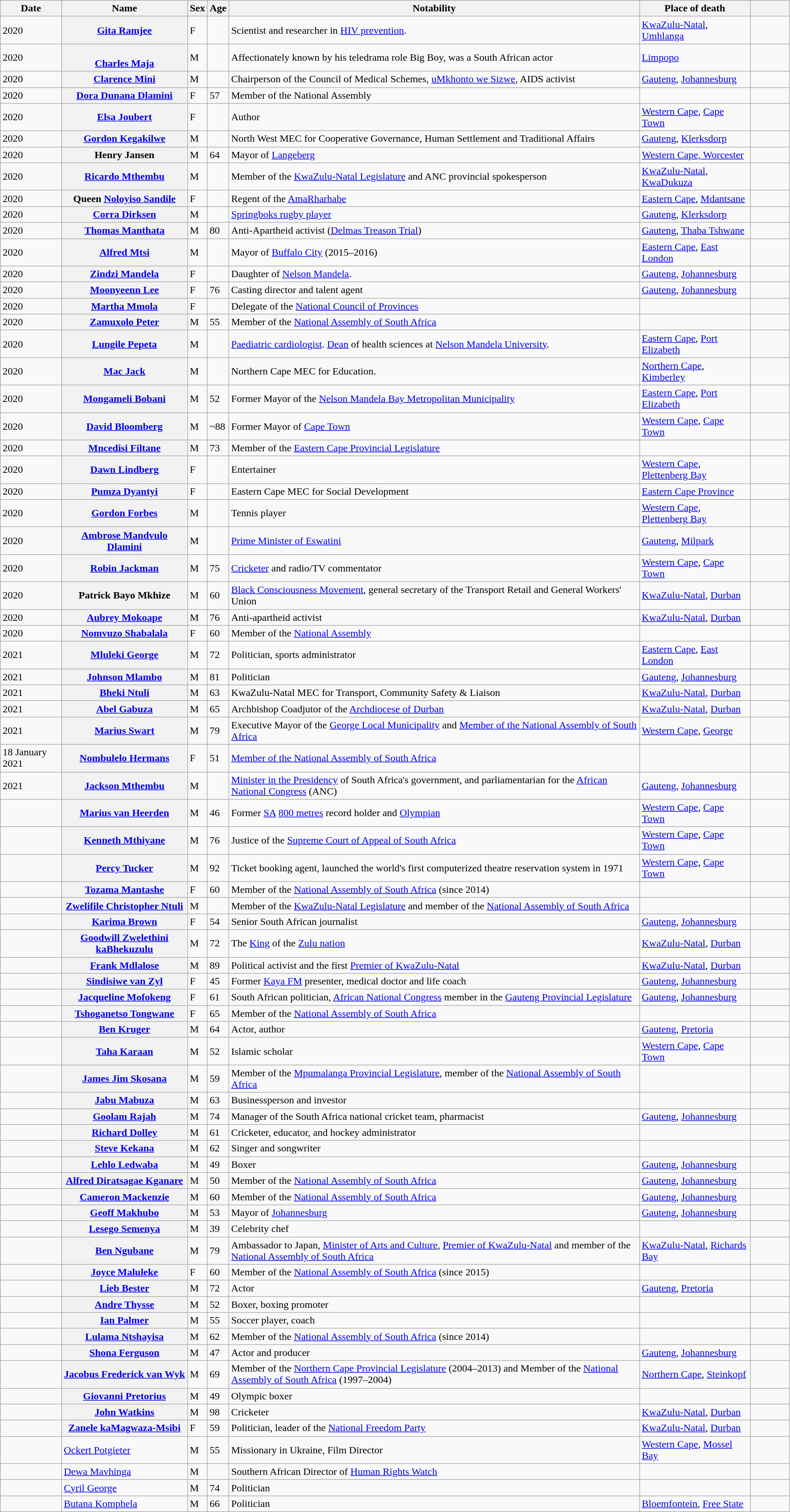<table class="wikitable sortable plainrowheaders static-row-numbers">
<tr valign=bottom>
<th scope="col">Date</th>
<th scope="col">Name</th>
<th>Sex</th>
<th scope="col">Age</th>
<th scope="col">Notability</th>
<th scope="col">Place of death</th>
<th scope="col" width="5%" class="unsortable"></th>
</tr>
<tr id="March 2020">
<td> 2020</td>
<th scope="row"><a href='#'>Gita Ramjee</a></th>
<td>F</td>
<td></td>
<td>Scientist and researcher in <a href='#'>HIV prevention</a>.</td>
<td><a href='#'>KwaZulu-Natal</a>, <a href='#'>Umhlanga</a></td>
<td></td>
</tr>
<tr id="April 2020">
<td> 2020</td>
<th scope="row"><br><a href='#'>Charles Maja</a></th>
<td>M</td>
<td></td>
<td>Affectionately known by his teledrama role Big Boy, was a South African actor</td>
<td><a href='#'>Limpopo</a></td>
</tr>
<tr id="May 2020">
<td> 2020</td>
<th scope="row"> <a href='#'>Clarence Mini</a></th>
<td>M</td>
<td></td>
<td>Chairperson of the Council of Medical Schemes, <a href='#'>uMkhonto we Sizwe</a>, AIDS activist</td>
<td><a href='#'>Gauteng</a>, <a href='#'>Johannesburg</a></td>
<td></td>
</tr>
<tr>
<td> 2020</td>
<th scope="row"><a href='#'>Dora Dunana Dlamini</a></th>
<td>F</td>
<td>57</td>
<td>Member of the National Assembly</td>
<td></td>
<td></td>
</tr>
<tr id="June 2020">
<td> 2020</td>
<th scope="row"><a href='#'>Elsa Joubert</a></th>
<td>F</td>
<td></td>
<td>Author</td>
<td><a href='#'>Western Cape</a>, <a href='#'>Cape Town</a></td>
<td></td>
</tr>
<tr id="June 2020">
<td> 2020</td>
<th scope="row"><a href='#'>Gordon Kegakilwe</a></th>
<td>M</td>
<td></td>
<td>North West MEC for Cooperative Governance, Human Settlement and Traditional Affairs</td>
<td><a href='#'>Gauteng</a>, <a href='#'>Klerksdorp</a></td>
<td></td>
</tr>
<tr id="July 2020">
<td> 2020</td>
<th scope="row">Henry Jansen</th>
<td>M</td>
<td>64</td>
<td>Mayor of <a href='#'>Langeberg</a></td>
<td><a href='#'>Western Cape, Worcester</a></td>
<td></td>
</tr>
<tr id="July 2020">
<td> 2020</td>
<th scope="row"><a href='#'>Ricardo Mthembu</a></th>
<td>M</td>
<td></td>
<td>Member of the <a href='#'>KwaZulu-Natal Legislature</a> and ANC provincial spokesperson</td>
<td><a href='#'>KwaZulu-Natal</a>, <a href='#'>KwaDukuza</a></td>
<td></td>
</tr>
<tr id="July 2020">
<td> 2020</td>
<th scope="row">Queen <a href='#'>Noloyiso Sandile</a></th>
<td>F</td>
<td></td>
<td>Regent of the <a href='#'>AmaRharhabe</a></td>
<td><a href='#'>Eastern Cape</a>, <a href='#'>Mdantsane</a></td>
<td></td>
</tr>
<tr id="July 2020">
<td> 2020</td>
<th scope="row"><a href='#'>Corra Dirksen</a></th>
<td>M</td>
<td></td>
<td><a href='#'>Springboks rugby player</a></td>
<td><a href='#'>Gauteng</a>, <a href='#'>Klerksdorp</a></td>
<td></td>
</tr>
<tr id="July 2020">
<td> 2020</td>
<th scope="row"><a href='#'>Thomas Manthata</a></th>
<td>M</td>
<td>80</td>
<td>Anti-Apartheid activist (<a href='#'>Delmas Treason Trial</a>)</td>
<td><a href='#'>Gauteng</a>, <a href='#'>Thaba Tshwane</a></td>
<td></td>
</tr>
<tr id="July 2020">
<td> 2020</td>
<th scope="row"><a href='#'>Alfred Mtsi</a></th>
<td>M</td>
<td></td>
<td>Mayor of <a href='#'>Buffalo City</a> (2015–2016)</td>
<td><a href='#'>Eastern Cape</a>, <a href='#'>East London</a></td>
<td></td>
</tr>
<tr id="July 2020">
<td> 2020</td>
<th scope="row"><a href='#'>Zindzi Mandela</a></th>
<td>F</td>
<td></td>
<td>Daughter of <a href='#'>Nelson Mandela</a>.</td>
<td><a href='#'>Gauteng</a>, <a href='#'>Johannesburg</a></td>
<td></td>
</tr>
<tr id="July 2020">
<td> 2020</td>
<th scope="row"><a href='#'>Moonyeenn Lee</a></th>
<td>F</td>
<td>76</td>
<td>Casting director and talent agent</td>
<td><a href='#'>Gauteng</a>, <a href='#'>Johannesburg</a></td>
<td></td>
</tr>
<tr id="July 2020">
<td> 2020</td>
<th scope="row"><a href='#'>Martha Mmola</a></th>
<td>F</td>
<td></td>
<td>Delegate of the <a href='#'>National Council of Provinces</a></td>
<td></td>
<td></td>
</tr>
<tr id="July 2020">
<td> 2020</td>
<th scope="row"><a href='#'>Zamuxolo Peter</a></th>
<td>M</td>
<td>55</td>
<td>Member of the <a href='#'>National Assembly of South Africa</a></td>
<td></td>
<td></td>
</tr>
<tr id="August 2020">
<td> 2020</td>
<th scope="row"><a href='#'>Lungile Pepeta</a></th>
<td>M</td>
<td></td>
<td><a href='#'>Paediatric cardiologist</a>. <a href='#'>Dean</a> of health sciences at <a href='#'>Nelson Mandela University</a>.</td>
<td><a href='#'>Eastern Cape</a>, <a href='#'>Port Elizabeth</a></td>
<td></td>
</tr>
<tr id="August 2020">
<td> 2020</td>
<th scope="row"><a href='#'>Mac Jack</a></th>
<td>M</td>
<td></td>
<td>Northern Cape MEC for Education.</td>
<td><a href='#'>Northern Cape</a>, <a href='#'>Kimberley</a></td>
<td></td>
</tr>
<tr>
<td> 2020</td>
<th scope="row"><a href='#'>Mongameli Bobani</a></th>
<td>M</td>
<td>52</td>
<td>Former Mayor of the <a href='#'>Nelson Mandela Bay Metropolitan Municipality</a></td>
<td><a href='#'>Eastern Cape</a>, <a href='#'>Port Elizabeth</a></td>
<td></td>
</tr>
<tr>
<td> 2020</td>
<th scope="row"><a href='#'>David Bloomberg</a></th>
<td>M</td>
<td>~88</td>
<td>Former Mayor of <a href='#'>Cape Town</a></td>
<td><a href='#'>Western Cape</a>, <a href='#'>Cape Town</a></td>
<td></td>
</tr>
<tr>
<td> 2020</td>
<th scope="row"><a href='#'>Mncedisi Filtane</a></th>
<td>M</td>
<td>73</td>
<td>Member of the <a href='#'>Eastern Cape Provincial Legislature</a></td>
<td></td>
<td></td>
</tr>
<tr>
<td> 2020</td>
<th scope="row"><a href='#'>Dawn Lindberg</a></th>
<td>F</td>
<td></td>
<td>Entertainer</td>
<td><a href='#'>Western Cape</a>, <a href='#'>Plettenberg Bay</a></td>
<td></td>
</tr>
<tr>
<td> 2020</td>
<th scope="row"><a href='#'>Pumza Dyantyi</a></th>
<td>F</td>
<td></td>
<td>Eastern Cape MEC for Social Development</td>
<td><a href='#'>Eastern Cape Province</a></td>
<td></td>
</tr>
<tr>
<td> 2020</td>
<th scope="row"> <a href='#'>Gordon Forbes</a></th>
<td>M</td>
<td></td>
<td>Tennis player</td>
<td><a href='#'>Western Cape</a>, <a href='#'>Plettenberg Bay</a></td>
<td></td>
</tr>
<tr>
<td> 2020</td>
<th scope="row"> <a href='#'>Ambrose Mandvulo Dlamini</a></th>
<td>M</td>
<td></td>
<td><a href='#'>Prime Minister of Eswatini</a></td>
<td><a href='#'>Gauteng</a>, <a href='#'>Milpark</a></td>
<td></td>
</tr>
<tr>
<td> 2020</td>
<th scope="row"> <a href='#'>Robin Jackman</a></th>
<td>M</td>
<td>75</td>
<td><a href='#'>Cricketer</a> and radio/TV commentator</td>
<td><a href='#'>Western Cape</a>, <a href='#'>Cape Town</a></td>
<td></td>
</tr>
<tr>
<td> 2020</td>
<th scope="row"> Patrick Bayo Mkhize</th>
<td>M</td>
<td>60</td>
<td><a href='#'>Black Consciousness Movement</a>, general secretary of the Transport Retail and General Workers' Union</td>
<td><a href='#'>KwaZulu-Natal</a>, <a href='#'>Durban</a></td>
<td></td>
</tr>
<tr>
<td> 2020</td>
<th scope="row"> <a href='#'>Aubrey Mokoape</a></th>
<td>M</td>
<td>76</td>
<td>Anti-apartheid activist</td>
<td><a href='#'>KwaZulu-Natal</a>, <a href='#'>Durban</a></td>
<td></td>
</tr>
<tr>
<td> 2020</td>
<th scope="row"> <a href='#'>Nomvuzo Shabalala</a></th>
<td>F</td>
<td>60</td>
<td>Member of the <a href='#'>National Assembly</a></td>
<td></td>
<td></td>
</tr>
<tr>
<td> 2021</td>
<th scope="row"> <a href='#'>Mluleki George</a></th>
<td>M</td>
<td>72</td>
<td>Politician, sports administrator</td>
<td><a href='#'>Eastern Cape</a>, <a href='#'>East London</a></td>
<td></td>
</tr>
<tr>
<td> 2021</td>
<th scope="row"> <a href='#'>Johnson Mlambo</a></th>
<td>M</td>
<td>81</td>
<td>Politician</td>
<td><a href='#'>Gauteng</a>, <a href='#'>Johannesburg</a></td>
<td></td>
</tr>
<tr>
<td> 2021</td>
<th scope="row"> <a href='#'>Bheki Ntuli</a></th>
<td>M</td>
<td>63</td>
<td>KwaZulu-Natal MEC for Transport, Community Safety & Liaison</td>
<td><a href='#'>KwaZulu-Natal</a>, <a href='#'>Durban</a></td>
<td></td>
</tr>
<tr>
<td> 2021</td>
<th scope="row"> <a href='#'>Abel Gabuza</a></th>
<td>M</td>
<td>65</td>
<td>Archbishop Coadjutor of the <a href='#'>Archdiocese of Durban</a></td>
<td><a href='#'>KwaZulu-Natal</a>, <a href='#'>Durban</a></td>
<td></td>
</tr>
<tr>
<td> 2021</td>
<th scope="row"> <a href='#'>Marius Swart</a></th>
<td>M</td>
<td>79</td>
<td>Executive Mayor of the <a href='#'>George Local Municipality</a> and <a href='#'>Member of the National Assembly of South Africa</a></td>
<td><a href='#'>Western Cape</a>, <a href='#'>George</a></td>
<td></td>
</tr>
<tr>
<td>18 January 2021</td>
<th scope="row"> <a href='#'>Nombulelo Hermans</a></th>
<td>F</td>
<td>51</td>
<td><a href='#'>Member of the National Assembly of South Africa</a></td>
<td></td>
<td></td>
</tr>
<tr>
<td> 2021</td>
<th scope="row"> <a href='#'>Jackson Mthembu</a></th>
<td>M</td>
<td></td>
<td><a href='#'>Minister in the Presidency</a> of South Africa's government, and parliamentarian for the <a href='#'>African National Congress</a> (ANC)</td>
<td><a href='#'>Gauteng</a>, <a href='#'>Johannesburg</a></td>
<td></td>
</tr>
<tr>
<td></td>
<th scope="row"> <a href='#'>Marius van Heerden</a></th>
<td>M</td>
<td>46</td>
<td>Former <a href='#'>SA</a> <a href='#'>800 metres</a> record holder and <a href='#'>Olympian</a></td>
<td><a href='#'>Western Cape</a>, <a href='#'>Cape Town</a></td>
<td></td>
</tr>
<tr>
<td></td>
<th scope="row"> <a href='#'>Kenneth Mthiyane</a></th>
<td>M</td>
<td>76</td>
<td>Justice of the <a href='#'>Supreme Court of Appeal of South Africa</a></td>
<td><a href='#'>Western Cape</a>, <a href='#'>Cape Town</a></td>
<td></td>
</tr>
<tr>
<td></td>
<th scope="row"> <a href='#'>Percy Tucker</a></th>
<td>M</td>
<td>92</td>
<td>Ticket booking agent, launched the world's first computerized theatre reservation system in 1971</td>
<td><a href='#'>Western Cape</a>, <a href='#'>Cape Town</a></td>
<td></td>
</tr>
<tr>
<td></td>
<th scope="row"> <a href='#'>Tozama Mantashe</a></th>
<td>F</td>
<td>60</td>
<td>Member of the <a href='#'>National Assembly of South Africa</a> (since 2014)</td>
<td></td>
<td></td>
</tr>
<tr>
<td></td>
<th scope="row"> <a href='#'>Zwelifile Christopher Ntuli</a></th>
<td>M</td>
<td></td>
<td>Member of the <a href='#'>KwaZulu-Natal Legislature</a> and member of the <a href='#'>National Assembly of South Africa</a></td>
<td></td>
<td></td>
</tr>
<tr>
<td></td>
<th scope="row"> <a href='#'>Karima Brown</a></th>
<td>F</td>
<td>54</td>
<td>Senior South African journalist</td>
<td><a href='#'>Gauteng</a>, <a href='#'>Johannesburg</a></td>
<td></td>
</tr>
<tr>
<td></td>
<th scope="row"> <a href='#'>Goodwill Zwelethini kaBhekuzulu</a></th>
<td>M</td>
<td>72</td>
<td>The <a href='#'>King</a> of the <a href='#'>Zulu nation</a></td>
<td><a href='#'>KwaZulu-Natal</a>, <a href='#'>Durban</a></td>
<td></td>
</tr>
<tr>
<td></td>
<th scope="row"> <a href='#'>Frank Mdlalose</a></th>
<td>M</td>
<td>89</td>
<td>Political activist and the first <a href='#'>Premier of KwaZulu-Natal</a></td>
<td><a href='#'>KwaZulu-Natal</a>, <a href='#'>Durban</a></td>
<td></td>
</tr>
<tr>
<td></td>
<th scope="row"> <a href='#'>Sindisiwe van Zyl</a></th>
<td>F</td>
<td>45</td>
<td>Former <a href='#'>Kaya FM</a> presenter, medical doctor and life coach</td>
<td><a href='#'>Gauteng</a>, <a href='#'>Johannesburg</a></td>
<td></td>
</tr>
<tr>
<td></td>
<th scope="row"> <a href='#'>Jacqueline Mofokeng</a></th>
<td>F</td>
<td>61</td>
<td>South African politician, <a href='#'>African National Congress</a> member in the <a href='#'>Gauteng Provincial Legislature</a></td>
<td><a href='#'>Gauteng</a>, <a href='#'>Johannesburg</a></td>
<td></td>
</tr>
<tr>
<td></td>
<th scope="row"> <a href='#'>Tshoganetso Tongwane</a></th>
<td>F</td>
<td>65</td>
<td>Member of the <a href='#'>National Assembly of South Africa</a></td>
<td></td>
<td></td>
</tr>
<tr>
<td></td>
<th scope="row"> <a href='#'>Ben Kruger</a></th>
<td>M</td>
<td>64</td>
<td>Actor, author</td>
<td><a href='#'>Gauteng</a>, <a href='#'>Pretoria</a></td>
<td></td>
</tr>
<tr>
<td></td>
<th scope="row"> <a href='#'>Taha Karaan</a></th>
<td>M</td>
<td>52</td>
<td>Islamic scholar</td>
<td><a href='#'>Western Cape</a>, <a href='#'>Cape Town</a></td>
<td></td>
</tr>
<tr>
<td></td>
<th scope="row"> <a href='#'>James Jim Skosana</a></th>
<td>M</td>
<td>59</td>
<td>Member of the <a href='#'>Mpumalanga Provincial Legislature</a>, member of the <a href='#'>National Assembly of South Africa</a></td>
<td></td>
<td></td>
</tr>
<tr>
<td></td>
<th scope="row"> <a href='#'>Jabu Mabuza</a></th>
<td>M</td>
<td>63</td>
<td>Businessperson and investor</td>
<td></td>
<td></td>
</tr>
<tr>
<td></td>
<th scope="row"> <a href='#'>Goolam Rajah</a></th>
<td>M</td>
<td>74</td>
<td>Manager of the South Africa national cricket team, pharmacist</td>
<td><a href='#'>Gauteng</a>, <a href='#'>Johannesburg</a></td>
<td></td>
</tr>
<tr>
<td></td>
<th scope="row"> <a href='#'>Richard Dolley</a></th>
<td>M</td>
<td>61</td>
<td>Cricketer, educator, and hockey administrator</td>
<td></td>
<td></td>
</tr>
<tr>
<td></td>
<th scope="row"> <a href='#'>Steve Kekana</a></th>
<td>M</td>
<td>62</td>
<td>Singer and songwriter</td>
<td></td>
<td></td>
</tr>
<tr>
<td></td>
<th scope="row"> <a href='#'>Lehlo Ledwaba</a></th>
<td>M</td>
<td>49</td>
<td>Boxer</td>
<td><a href='#'>Gauteng</a>, <a href='#'>Johannesburg</a></td>
<td></td>
</tr>
<tr>
<td></td>
<th scope="row"><a href='#'>Alfred Diratsagae Kganare</a></th>
<td>M</td>
<td>50</td>
<td>Member of the <a href='#'>National Assembly of South Africa</a></td>
<td><a href='#'>Gauteng</a>, <a href='#'>Johannesburg</a></td>
<td></td>
</tr>
<tr>
<td></td>
<th scope="row"> <a href='#'>Cameron Mackenzie</a></th>
<td>M</td>
<td>60</td>
<td>Member of the <a href='#'>National Assembly of South Africa</a></td>
<td><a href='#'>Gauteng</a>, <a href='#'>Johannesburg</a></td>
<td></td>
</tr>
<tr>
<td></td>
<th scope="row"> <a href='#'>Geoff Makhubo</a></th>
<td>M</td>
<td>53</td>
<td>Mayor of <a href='#'>Johannesburg</a></td>
<td><a href='#'>Gauteng</a>, <a href='#'>Johannesburg</a></td>
<td></td>
</tr>
<tr>
<td></td>
<th scope="row"><a href='#'>Lesego Semenya</a></th>
<td>M</td>
<td>39</td>
<td>Celebrity chef</td>
<td></td>
<td></td>
</tr>
<tr>
<td></td>
<th scope="row"> <a href='#'>Ben Ngubane</a></th>
<td>M</td>
<td>79</td>
<td>Ambassador to Japan, <a href='#'>Minister of Arts and Culture</a>, <a href='#'>Premier of KwaZulu-Natal</a> and member of the <a href='#'>National Assembly of South Africa</a></td>
<td><a href='#'>KwaZulu-Natal</a>, <a href='#'>Richards Bay</a></td>
<td></td>
</tr>
<tr>
<td></td>
<th scope="row"> <a href='#'>Joyce Maluleke</a></th>
<td>F</td>
<td>60</td>
<td>Member of the <a href='#'>National Assembly of South Africa</a> (since 2015)</td>
<td></td>
<td></td>
</tr>
<tr>
<td></td>
<th scope="row"> <a href='#'>Lieb Bester</a></th>
<td>M</td>
<td>72</td>
<td>Actor</td>
<td><a href='#'>Gauteng</a>, <a href='#'>Pretoria</a></td>
<td></td>
</tr>
<tr>
<td></td>
<th scope="row"> <a href='#'>Andre Thysse</a></th>
<td>M</td>
<td>52</td>
<td>Boxer, boxing promoter</td>
<td></td>
<td></td>
</tr>
<tr>
<td></td>
<th scope="row"> <a href='#'>Ian Palmer</a></th>
<td>M</td>
<td>55</td>
<td>Soccer player, coach</td>
<td></td>
<td></td>
</tr>
<tr>
<td></td>
<th scope="row"> <a href='#'>Lulama Ntshayisa</a></th>
<td>M</td>
<td>62</td>
<td>Member of the <a href='#'>National Assembly of South Africa</a> (since 2014)</td>
<td></td>
<td></td>
</tr>
<tr>
<td></td>
<th scope="row"> <a href='#'>Shona Ferguson</a></th>
<td>M</td>
<td>47</td>
<td>Actor and producer</td>
<td><a href='#'>Gauteng</a>, <a href='#'>Johannesburg</a></td>
<td></td>
</tr>
<tr>
<td></td>
<th scope="row"> <a href='#'>Jacobus Frederick van Wyk</a></th>
<td>M</td>
<td>69</td>
<td>Member of the <a href='#'>Northern Cape Provincial Legislature</a> (2004–2013) and Member of the <a href='#'>National Assembly of South Africa</a> (1997–2004)</td>
<td><a href='#'>Northern Cape</a>, <a href='#'>Steinkopf</a></td>
<td></td>
</tr>
<tr>
<td></td>
<th scope="row"> <a href='#'>Giovanni Pretorius</a></th>
<td>M</td>
<td>49</td>
<td>Olympic boxer</td>
<td></td>
<td></td>
</tr>
<tr>
<td></td>
<th scope="row"> <a href='#'>John Watkins</a></th>
<td>M</td>
<td>98</td>
<td>Cricketer</td>
<td><a href='#'>KwaZulu-Natal</a>, <a href='#'>Durban</a></td>
<td></td>
</tr>
<tr>
<td></td>
<th scope="row"> <a href='#'>Zanele kaMagwaza-Msibi</a></th>
<td>F</td>
<td>59</td>
<td>Politician, leader of the <a href='#'>National Freedom Party</a></td>
<td><a href='#'>KwaZulu-Natal</a>, <a href='#'>Durban</a></td>
<td></td>
</tr>
<tr>
<td></td>
<td scope="row"><a href='#'>Ockert Potgieter</a></td>
<td>M</td>
<td>55</td>
<td>Missionary in Ukraine, Film Director</td>
<td><a href='#'>Western Cape</a>, <a href='#'>Mossel Bay</a></td>
<td></td>
</tr>
<tr>
<td></td>
<td scope="row"><a href='#'>Dewa Mavhinga</a></td>
<td>M</td>
<td></td>
<td>Southern African Director of <a href='#'>Human Rights Watch</a></td>
<td></td>
<td></td>
</tr>
<tr>
<td></td>
<td scope="row"><a href='#'>Cyril George</a></td>
<td>M</td>
<td>74</td>
<td>Politician</td>
<td></td>
<td></td>
</tr>
<tr>
<td></td>
<td scope="row"><a href='#'>Butana Komphela</a></td>
<td>M</td>
<td>66</td>
<td>Politician</td>
<td><a href='#'>Bloemfontein</a>, <a href='#'>Free State</a></td>
<td></td>
</tr>
</table>
